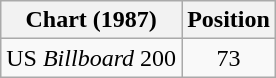<table class="wikitable">
<tr>
<th scope="col">Chart (1987)</th>
<th scope="col">Position</th>
</tr>
<tr>
<td>US <em>Billboard</em> 200</td>
<td style="text-align:center;">73</td>
</tr>
</table>
